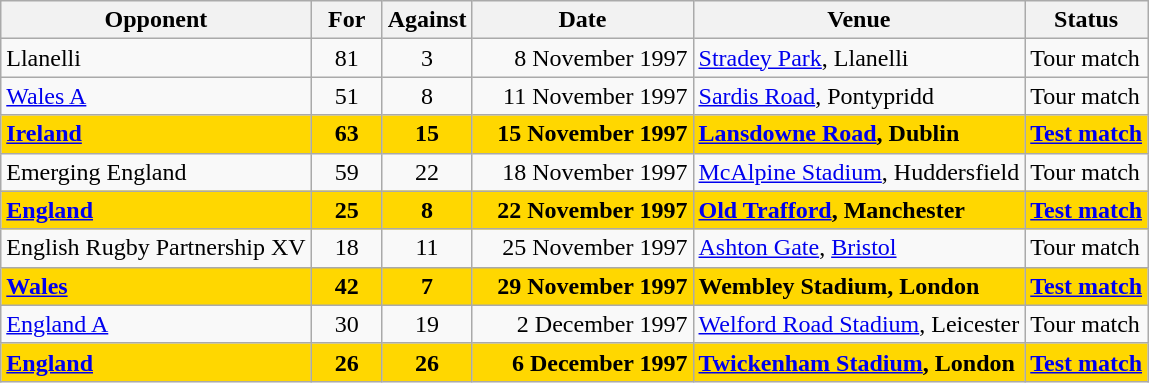<table class=wikitable>
<tr>
<th>Opponent</th>
<th width=40>For</th>
<th width=40>Against</th>
<th width=140>Date</th>
<th>Venue</th>
<th>Status</th>
</tr>
<tr>
<td>Llanelli</td>
<td align=center>81</td>
<td align=center>3</td>
<td align=right>8 November 1997</td>
<td><a href='#'>Stradey Park</a>, Llanelli</td>
<td>Tour match</td>
</tr>
<tr>
<td><a href='#'>Wales A</a></td>
<td align=center>51</td>
<td align=center>8</td>
<td align=right>11 November 1997</td>
<td><a href='#'>Sardis Road</a>, Pontypridd</td>
<td>Tour match</td>
</tr>
<tr bgcolor=gold>
<td><strong><a href='#'>Ireland</a></strong></td>
<td align=center><strong>63</strong></td>
<td align=center><strong>15</strong></td>
<td align=right><strong>15 November 1997</strong></td>
<td><strong><a href='#'>Lansdowne Road</a>, Dublin</strong></td>
<td><strong><a href='#'>Test match</a></strong></td>
</tr>
<tr>
<td>Emerging England</td>
<td align=center>59</td>
<td align=center>22</td>
<td align=right>18 November 1997</td>
<td><a href='#'>McAlpine Stadium</a>, Huddersfield</td>
<td>Tour match</td>
</tr>
<tr bgcolor=gold>
<td><strong><a href='#'>England</a></strong></td>
<td align=center><strong>25</strong></td>
<td align=center><strong>8</strong></td>
<td align=right><strong>22 November 1997</strong></td>
<td><strong><a href='#'>Old Trafford</a>, Manchester</strong></td>
<td><strong><a href='#'>Test match</a></strong></td>
</tr>
<tr>
<td>English Rugby Partnership XV</td>
<td align=center>18</td>
<td align=center>11</td>
<td align=right>25 November 1997</td>
<td><a href='#'>Ashton Gate</a>, <a href='#'>Bristol</a></td>
<td>Tour match</td>
</tr>
<tr bgcolor=gold>
<td><strong><a href='#'>Wales</a></strong></td>
<td align=center><strong>42</strong></td>
<td align=center><strong>7</strong></td>
<td align=right><strong>29 November 1997</strong></td>
<td><strong>Wembley Stadium, London</strong></td>
<td><strong><a href='#'>Test match</a></strong></td>
</tr>
<tr>
<td><a href='#'>England A</a></td>
<td align=center>30</td>
<td align=center>19</td>
<td align=right>2 December 1997</td>
<td><a href='#'>Welford Road Stadium</a>, Leicester</td>
<td>Tour match</td>
</tr>
<tr bgcolor=gold>
<td><strong><a href='#'>England</a></strong></td>
<td align=center><strong>26</strong></td>
<td align=center><strong>26</strong></td>
<td align=right><strong>6 December 1997</strong></td>
<td><strong><a href='#'>Twickenham Stadium</a>, London</strong></td>
<td><strong><a href='#'>Test match</a></strong></td>
</tr>
</table>
